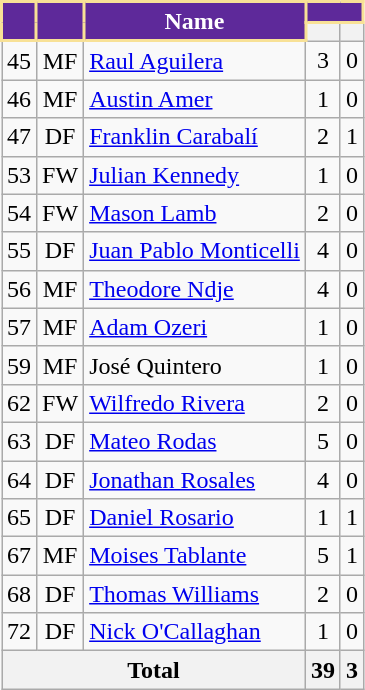<table class="wikitable sortable" style="text-align:center;">
<tr>
<th rowspan="2" style="background:#5E299A; color:white; border:2px solid #F8E196;"></th>
<th rowspan="2" style="background:#5E299A; color:white; border:2px solid #F8E196;"></th>
<th rowspan="2" style="background:#5E299A; color:white; border:2px solid #F8E196;">Name</th>
<th colspan="2" style="background:#5E299A; color:white; border:2px solid #F8E196;"></th>
</tr>
<tr>
<th></th>
<th></th>
</tr>
<tr>
<td>45</td>
<td>MF</td>
<td align="left"> <a href='#'>Raul Aguilera</a></td>
<td>3</td>
<td>0</td>
</tr>
<tr>
<td>46</td>
<td>MF</td>
<td align="left"> <a href='#'>Austin Amer</a></td>
<td>1</td>
<td>0</td>
</tr>
<tr>
<td>47</td>
<td>DF</td>
<td align="left"> <a href='#'>Franklin Carabalí</a></td>
<td>2</td>
<td>1</td>
</tr>
<tr>
<td>53</td>
<td>FW</td>
<td align="left"> <a href='#'>Julian Kennedy</a></td>
<td>1</td>
<td>0</td>
</tr>
<tr>
<td>54</td>
<td>FW</td>
<td align="left"> <a href='#'>Mason Lamb</a></td>
<td>2</td>
<td>0</td>
</tr>
<tr>
<td>55</td>
<td>DF</td>
<td align="left"> <a href='#'>Juan Pablo Monticelli</a></td>
<td>4</td>
<td>0</td>
</tr>
<tr>
<td>56</td>
<td>MF</td>
<td align="left"> <a href='#'>Theodore Ndje</a></td>
<td>4</td>
<td>0</td>
</tr>
<tr>
<td>57</td>
<td>MF</td>
<td align="left"> <a href='#'>Adam Ozeri</a></td>
<td>1</td>
<td>0</td>
</tr>
<tr>
<td>59</td>
<td>MF</td>
<td align="left"> José Quintero</td>
<td>1</td>
<td>0</td>
</tr>
<tr>
<td>62</td>
<td>FW</td>
<td align="left"> <a href='#'>Wilfredo Rivera</a></td>
<td>2</td>
<td>0</td>
</tr>
<tr>
<td>63</td>
<td>DF</td>
<td align="left"> <a href='#'>Mateo Rodas</a></td>
<td>5</td>
<td>0</td>
</tr>
<tr>
<td>64</td>
<td>DF</td>
<td align="left"> <a href='#'>Jonathan Rosales</a></td>
<td>4</td>
<td>0</td>
</tr>
<tr>
<td>65</td>
<td>DF</td>
<td align="left"> <a href='#'>Daniel Rosario</a></td>
<td>1</td>
<td>1</td>
</tr>
<tr>
<td>67</td>
<td>MF</td>
<td align="left"> <a href='#'>Moises Tablante</a></td>
<td>5</td>
<td>1</td>
</tr>
<tr>
<td>68</td>
<td>DF</td>
<td align="left"> <a href='#'>Thomas Williams</a></td>
<td>2</td>
<td>0</td>
</tr>
<tr>
<td>72</td>
<td>DF</td>
<td align="left"> <a href='#'>Nick O'Callaghan</a></td>
<td>1</td>
<td>0</td>
</tr>
<tr>
<th colspan="3">Total</th>
<th>39</th>
<th>3</th>
</tr>
</table>
